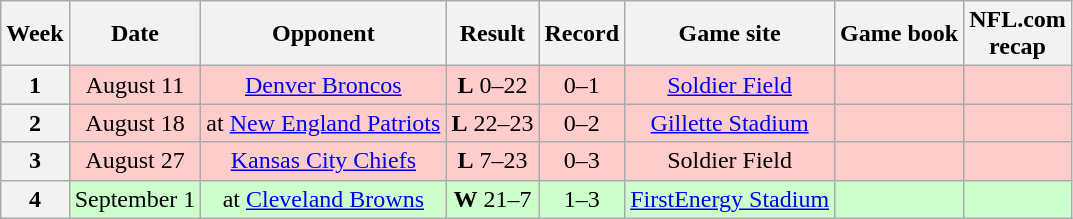<table class="wikitable" style="text-align:center">
<tr>
<th>Week</th>
<th>Date</th>
<th>Opponent</th>
<th>Result</th>
<th>Record</th>
<th>Game site</th>
<th>Game book</th>
<th>NFL.com<br>recap</th>
</tr>
<tr style="background:#fcc">
<th>1</th>
<td>August 11</td>
<td><a href='#'>Denver Broncos</a></td>
<td><strong>L</strong> 0–22</td>
<td>0–1</td>
<td><a href='#'>Soldier Field</a></td>
<td> </td>
<td></td>
</tr>
<tr style="background:#fcc">
<th>2</th>
<td>August 18</td>
<td>at <a href='#'>New England Patriots</a></td>
<td><strong>L</strong> 22–23</td>
<td>0–2</td>
<td><a href='#'>Gillette Stadium</a></td>
<td> </td>
<td></td>
</tr>
<tr style="background:#fcc">
<th>3</th>
<td>August 27</td>
<td><a href='#'>Kansas City Chiefs</a></td>
<td><strong>L</strong> 7–23</td>
<td>0–3</td>
<td>Soldier Field</td>
<td> </td>
<td></td>
</tr>
<tr style="background:#cfc">
<th>4</th>
<td>September 1</td>
<td>at <a href='#'>Cleveland Browns</a></td>
<td><strong>W</strong> 21–7</td>
<td>1–3</td>
<td><a href='#'>FirstEnergy Stadium</a></td>
<td> </td>
<td></td>
</tr>
</table>
